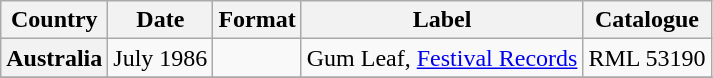<table class="wikitable plainrowheaders">
<tr>
<th scope="col">Country</th>
<th scope="col">Date</th>
<th scope="col">Format</th>
<th scope="col">Label</th>
<th scope="col">Catalogue</th>
</tr>
<tr>
<th scope="row">Australia</th>
<td>July 1986</td>
<td></td>
<td>Gum Leaf, <a href='#'>Festival Records</a></td>
<td>RML 53190</td>
</tr>
<tr>
</tr>
</table>
